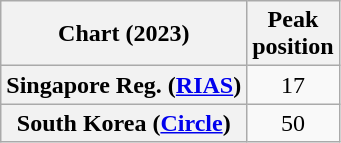<table class="wikitable sortable plainrowheaders" style="text-align:center">
<tr>
<th scope="col">Chart (2023)</th>
<th scope="col">Peak<br>position</th>
</tr>
<tr>
<th scope="row">Singapore Reg. (<a href='#'>RIAS</a>)</th>
<td>17</td>
</tr>
<tr>
<th scope="row">South Korea (<a href='#'>Circle</a>)</th>
<td>50</td>
</tr>
</table>
